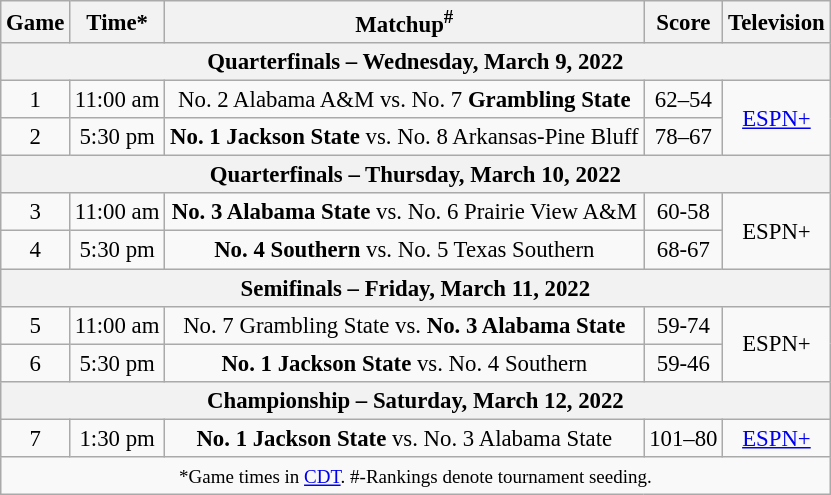<table class="wikitable" style="font-size: 95%;text-align:center">
<tr>
<th>Game</th>
<th>Time*</th>
<th>Matchup<sup>#</sup></th>
<th>Score</th>
<th>Television</th>
</tr>
<tr>
<th colspan="6">Quarterfinals – Wednesday, March 9, 2022</th>
</tr>
<tr>
<td>1</td>
<td>11:00 am</td>
<td>No. 2 Alabama A&M vs. No. 7 <strong>Grambling State</strong></td>
<td>62–54</td>
<td rowspan="2"><a href='#'>ESPN+</a></td>
</tr>
<tr>
<td>2</td>
<td>5:30 pm</td>
<td><strong>No. 1 Jackson State</strong> vs. No. 8 Arkansas-Pine Bluff</td>
<td>78–67</td>
</tr>
<tr>
<th colspan="6">Quarterfinals – Thursday, March 10, 2022</th>
</tr>
<tr>
<td>3</td>
<td>11:00 am</td>
<td><strong>No. 3 Alabama State</strong> vs. No. 6 Prairie View A&M</td>
<td>60-58</td>
<td rowspan="2">ESPN+</td>
</tr>
<tr>
<td>4</td>
<td>5:30 pm</td>
<td><strong>No. 4 Southern</strong> vs. No. 5 Texas Southern</td>
<td>68-67</td>
</tr>
<tr>
<th colspan="6">Semifinals – Friday, March 11, 2022</th>
</tr>
<tr>
<td>5</td>
<td>11:00 am</td>
<td>No. 7 Grambling State vs. <strong>No. 3 Alabama State</strong></td>
<td>59-74</td>
<td rowspan="2">ESPN+</td>
</tr>
<tr>
<td>6</td>
<td>5:30 pm</td>
<td><strong>No. 1 Jackson State</strong> vs. No. 4 Southern</td>
<td>59-46</td>
</tr>
<tr>
<th colspan="6">Championship – Saturday, March 12, 2022</th>
</tr>
<tr>
<td>7</td>
<td>1:30 pm</td>
<td><strong>No. 1 Jackson State</strong> vs. No. 3 Alabama State</td>
<td>101–80</td>
<td rowspan="1"><a href='#'>ESPN+</a></td>
</tr>
<tr>
<td colspan="6"><small>*Game times in <a href='#'>CDT</a>. #-Rankings denote tournament seeding.</small></td>
</tr>
</table>
